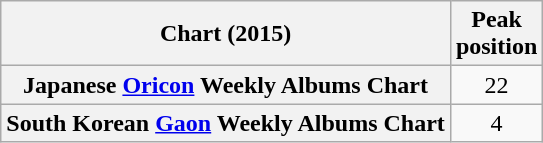<table class="wikitable plainrowheaders" style="text-align:center;">
<tr>
<th>Chart (2015)</th>
<th>Peak<br>position</th>
</tr>
<tr>
<th scope="row">Japanese <a href='#'>Oricon</a> Weekly Albums Chart</th>
<td>22</td>
</tr>
<tr>
<th scope="row">South Korean <a href='#'>Gaon</a> Weekly Albums Chart</th>
<td>4</td>
</tr>
</table>
